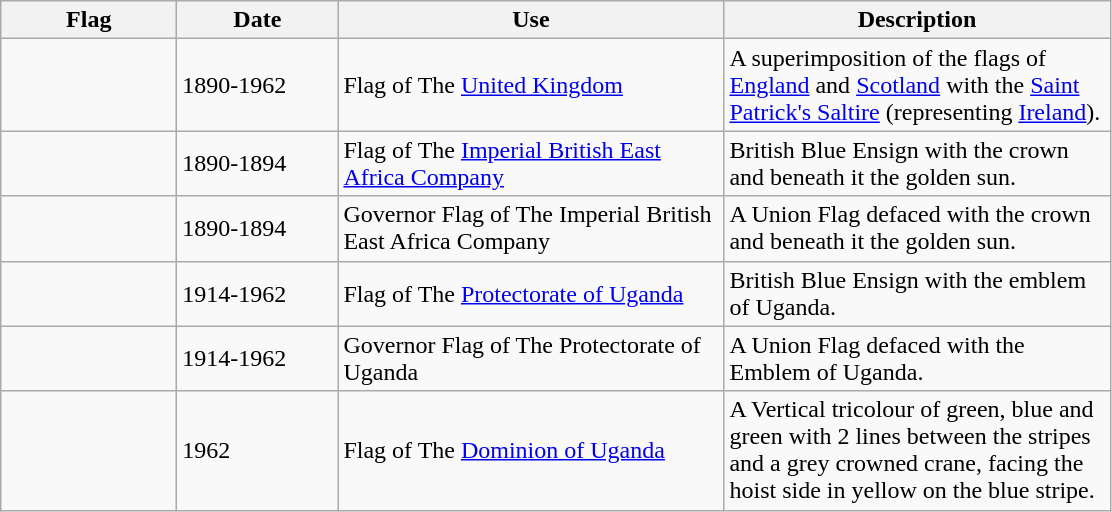<table class="wikitable">
<tr>
<th style="width:110px;">Flag</th>
<th style="width:100px;">Date</th>
<th style="width:250px;">Use</th>
<th style="width:250px;">Description</th>
</tr>
<tr>
<td></td>
<td>1890-1962</td>
<td>Flag of The <a href='#'>United Kingdom</a></td>
<td>A superimposition of the flags of <a href='#'>England</a> and <a href='#'>Scotland</a> with the <a href='#'>Saint Patrick's Saltire</a> (representing <a href='#'>Ireland</a>).</td>
</tr>
<tr>
<td></td>
<td>1890-1894</td>
<td>Flag of The <a href='#'>Imperial British East Africa Company</a></td>
<td>British Blue Ensign with the crown and beneath it the golden sun.</td>
</tr>
<tr>
<td></td>
<td>1890-1894</td>
<td>Governor Flag of The Imperial British East Africa Company</td>
<td>A Union Flag defaced with the crown and beneath it the golden sun.</td>
</tr>
<tr>
<td></td>
<td>1914-1962</td>
<td>Flag of The <a href='#'>Protectorate of Uganda</a></td>
<td>British Blue Ensign with the emblem of Uganda.</td>
</tr>
<tr>
<td></td>
<td>1914-1962</td>
<td>Governor Flag of The Protectorate of Uganda</td>
<td>A Union Flag defaced with the Emblem of Uganda.</td>
</tr>
<tr>
<td></td>
<td>1962</td>
<td>Flag of The <a href='#'>Dominion of Uganda</a></td>
<td>A Vertical tricolour of green, blue and green with 2 lines between the stripes and a grey crowned crane, facing the hoist side in yellow on the blue stripe.</td>
</tr>
</table>
